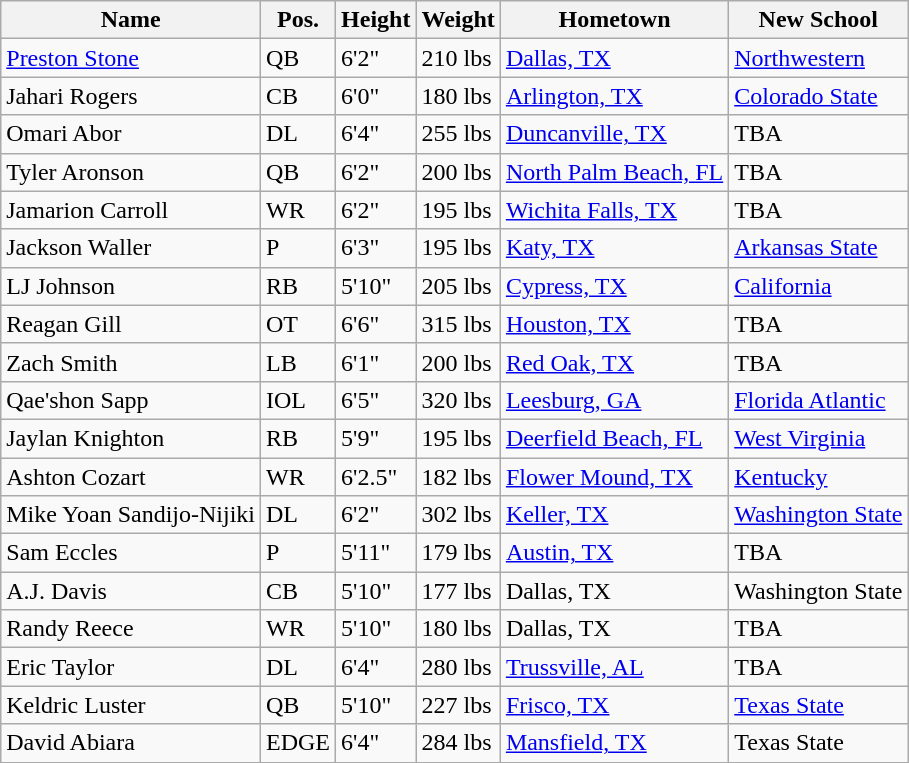<table class="wikitable sortable">
<tr>
<th>Name</th>
<th>Pos.</th>
<th>Height</th>
<th>Weight</th>
<th>Hometown</th>
<th class="unsortable">New School</th>
</tr>
<tr>
<td><a href='#'>Preston Stone</a></td>
<td>QB</td>
<td>6'2"</td>
<td>210 lbs</td>
<td><a href='#'>Dallas, TX</a></td>
<td><a href='#'>Northwestern</a></td>
</tr>
<tr>
<td>Jahari Rogers</td>
<td>CB</td>
<td>6'0"</td>
<td>180 lbs</td>
<td><a href='#'>Arlington, TX</a></td>
<td><a href='#'>Colorado State</a></td>
</tr>
<tr>
<td>Omari Abor</td>
<td>DL</td>
<td>6'4"</td>
<td>255 lbs</td>
<td><a href='#'>Duncanville, TX</a></td>
<td>TBA</td>
</tr>
<tr>
<td>Tyler Aronson</td>
<td>QB</td>
<td>6'2"</td>
<td>200 lbs</td>
<td><a href='#'>North Palm Beach, FL</a></td>
<td>TBA</td>
</tr>
<tr>
<td>Jamarion Carroll</td>
<td>WR</td>
<td>6'2"</td>
<td>195 lbs</td>
<td><a href='#'>Wichita Falls, TX</a></td>
<td>TBA</td>
</tr>
<tr>
<td>Jackson Waller</td>
<td>P</td>
<td>6'3"</td>
<td>195 lbs</td>
<td><a href='#'>Katy, TX</a></td>
<td><a href='#'>Arkansas State</a></td>
</tr>
<tr>
<td>LJ Johnson</td>
<td>RB</td>
<td>5'10"</td>
<td>205 lbs</td>
<td><a href='#'>Cypress, TX</a></td>
<td><a href='#'>California</a></td>
</tr>
<tr>
<td>Reagan Gill</td>
<td>OT</td>
<td>6'6"</td>
<td>315 lbs</td>
<td><a href='#'>Houston, TX</a></td>
<td>TBA</td>
</tr>
<tr>
<td>Zach Smith</td>
<td>LB</td>
<td>6'1"</td>
<td>200 lbs</td>
<td><a href='#'>Red Oak, TX</a></td>
<td>TBA</td>
</tr>
<tr>
<td>Qae'shon Sapp</td>
<td>IOL</td>
<td>6'5"</td>
<td>320 lbs</td>
<td><a href='#'>Leesburg, GA</a></td>
<td><a href='#'>Florida Atlantic</a></td>
</tr>
<tr>
<td>Jaylan Knighton</td>
<td>RB</td>
<td>5'9"</td>
<td>195 lbs</td>
<td><a href='#'>Deerfield Beach, FL</a></td>
<td><a href='#'>West Virginia</a></td>
</tr>
<tr>
<td>Ashton Cozart</td>
<td>WR</td>
<td>6'2.5"</td>
<td>182 lbs</td>
<td><a href='#'>Flower Mound, TX</a></td>
<td><a href='#'>Kentucky</a></td>
</tr>
<tr>
<td>Mike Yoan Sandijo-Nijiki</td>
<td>DL</td>
<td>6'2"</td>
<td>302 lbs</td>
<td><a href='#'>Keller, TX</a></td>
<td><a href='#'>Washington State</a></td>
</tr>
<tr>
<td>Sam Eccles</td>
<td>P</td>
<td>5'11"</td>
<td>179 lbs</td>
<td><a href='#'>Austin, TX</a></td>
<td>TBA</td>
</tr>
<tr>
<td>A.J. Davis</td>
<td>CB</td>
<td>5'10"</td>
<td>177 lbs</td>
<td>Dallas, TX</td>
<td>Washington State</td>
</tr>
<tr>
<td>Randy Reece</td>
<td>WR</td>
<td>5'10"</td>
<td>180 lbs</td>
<td>Dallas, TX</td>
<td>TBA</td>
</tr>
<tr>
<td>Eric Taylor</td>
<td>DL</td>
<td>6'4"</td>
<td>280 lbs</td>
<td><a href='#'>Trussville, AL</a></td>
<td>TBA</td>
</tr>
<tr>
<td>Keldric Luster</td>
<td>QB</td>
<td>5'10"</td>
<td>227 lbs</td>
<td><a href='#'>Frisco, TX</a></td>
<td><a href='#'>Texas State</a></td>
</tr>
<tr>
<td>David Abiara</td>
<td>EDGE</td>
<td>6'4"</td>
<td>284 lbs</td>
<td><a href='#'>Mansfield, TX</a></td>
<td>Texas State</td>
</tr>
</table>
